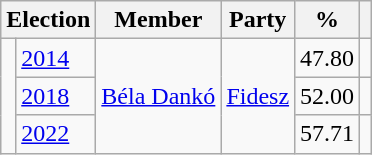<table class=wikitable>
<tr>
<th colspan=2>Election</th>
<th>Member</th>
<th>Party</th>
<th>%</th>
<th></th>
</tr>
<tr>
<td rowspan=3 bgcolor=></td>
<td><a href='#'>2014</a></td>
<td rowspan=3><a href='#'>Béla Dankó</a></td>
<td rowspan=3><a href='#'>Fidesz</a></td>
<td align=right>47.80</td>
<td align=center></td>
</tr>
<tr>
<td><a href='#'>2018</a></td>
<td align=right>52.00</td>
<td align=center></td>
</tr>
<tr>
<td><a href='#'>2022</a></td>
<td align=right>57.71</td>
<td align=center></td>
</tr>
</table>
